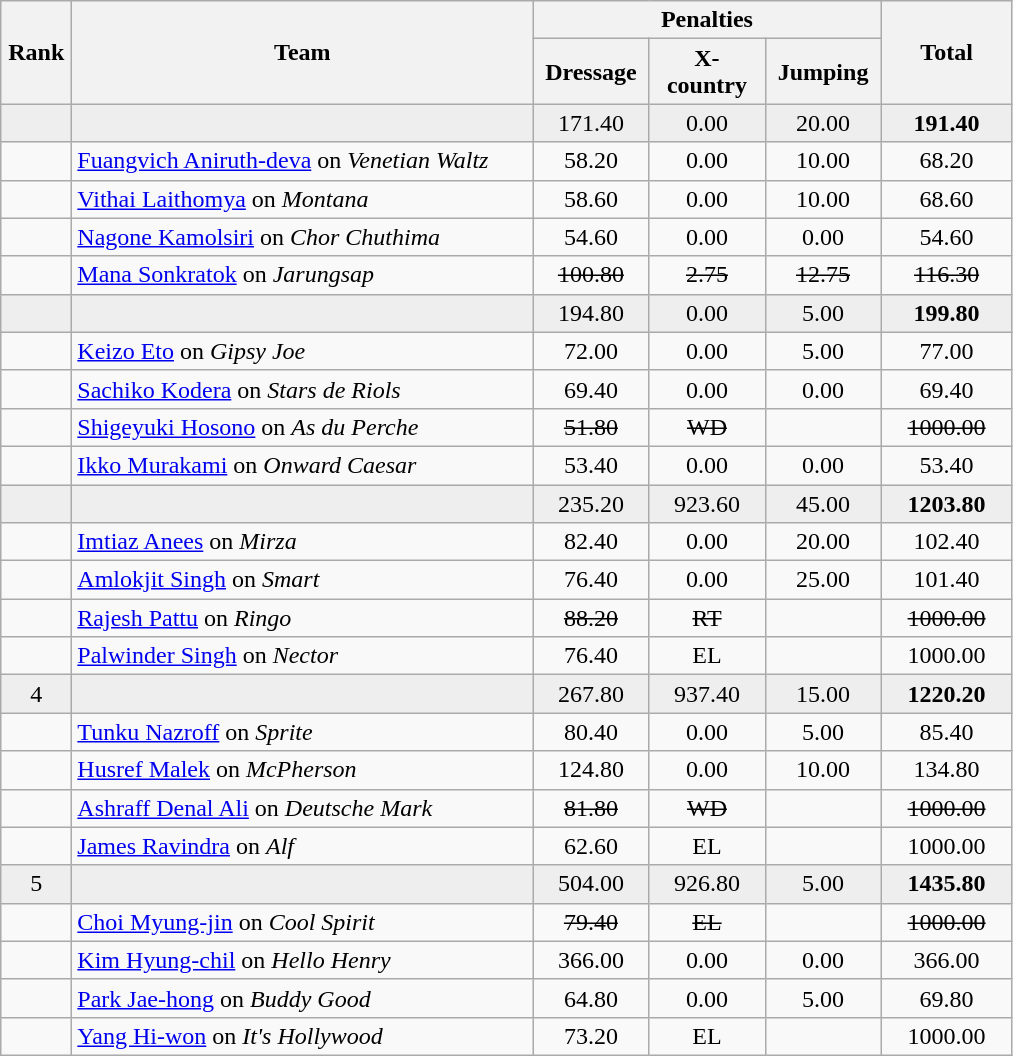<table class=wikitable style="text-align:center">
<tr>
<th rowspan=2 width=40>Rank</th>
<th rowspan=2 width=300>Team</th>
<th colspan=3>Penalties</th>
<th rowspan=2 width=80>Total</th>
</tr>
<tr>
<th width=70>Dressage</th>
<th width=70>X-country</th>
<th width=70>Jumping</th>
</tr>
<tr bgcolor=eeeeee>
<td></td>
<td align=left></td>
<td>171.40</td>
<td>0.00</td>
<td>20.00</td>
<td><strong>191.40</strong></td>
</tr>
<tr>
<td></td>
<td align=left><a href='#'>Fuangvich Aniruth-deva</a> on <em>Venetian Waltz</em></td>
<td>58.20</td>
<td>0.00</td>
<td>10.00</td>
<td>68.20</td>
</tr>
<tr>
<td></td>
<td align=left><a href='#'>Vithai Laithomya</a> on <em>Montana</em></td>
<td>58.60</td>
<td>0.00</td>
<td>10.00</td>
<td>68.60</td>
</tr>
<tr>
<td></td>
<td align=left><a href='#'>Nagone Kamolsiri</a> on <em>Chor Chuthima</em></td>
<td>54.60</td>
<td>0.00</td>
<td>0.00</td>
<td>54.60</td>
</tr>
<tr>
<td></td>
<td align=left><a href='#'>Mana Sonkratok</a> on <em>Jarungsap</em></td>
<td><s>100.80</s></td>
<td><s>2.75</s></td>
<td><s>12.75</s></td>
<td><s>116.30</s></td>
</tr>
<tr bgcolor=eeeeee>
<td></td>
<td align=left></td>
<td>194.80</td>
<td>0.00</td>
<td>5.00</td>
<td><strong>199.80</strong></td>
</tr>
<tr>
<td></td>
<td align=left><a href='#'>Keizo Eto</a> on <em>Gipsy Joe</em></td>
<td>72.00</td>
<td>0.00</td>
<td>5.00</td>
<td>77.00</td>
</tr>
<tr>
<td></td>
<td align=left><a href='#'>Sachiko Kodera</a> on <em>Stars de Riols</em></td>
<td>69.40</td>
<td>0.00</td>
<td>0.00</td>
<td>69.40</td>
</tr>
<tr>
<td></td>
<td align=left><a href='#'>Shigeyuki Hosono</a> on <em>As du Perche</em></td>
<td><s>51.80</s></td>
<td><s>WD</s></td>
<td></td>
<td><s>1000.00</s></td>
</tr>
<tr>
<td></td>
<td align=left><a href='#'>Ikko Murakami</a> on <em>Onward Caesar</em></td>
<td>53.40</td>
<td>0.00</td>
<td>0.00</td>
<td>53.40</td>
</tr>
<tr bgcolor=eeeeee>
<td></td>
<td align=left></td>
<td>235.20</td>
<td>923.60</td>
<td>45.00</td>
<td><strong>1203.80</strong></td>
</tr>
<tr>
<td></td>
<td align=left><a href='#'>Imtiaz Anees</a> on <em>Mirza</em></td>
<td>82.40</td>
<td>0.00</td>
<td>20.00</td>
<td>102.40</td>
</tr>
<tr>
<td></td>
<td align=left><a href='#'>Amlokjit Singh</a> on <em>Smart</em></td>
<td>76.40</td>
<td>0.00</td>
<td>25.00</td>
<td>101.40</td>
</tr>
<tr>
<td></td>
<td align=left><a href='#'>Rajesh Pattu</a> on <em>Ringo</em></td>
<td><s>88.20</s></td>
<td><s>RT</s></td>
<td></td>
<td><s>1000.00</s></td>
</tr>
<tr>
<td></td>
<td align=left><a href='#'>Palwinder Singh</a> on <em>Nector</em></td>
<td>76.40</td>
<td>EL</td>
<td></td>
<td>1000.00</td>
</tr>
<tr bgcolor=eeeeee>
<td>4</td>
<td align=left></td>
<td>267.80</td>
<td>937.40</td>
<td>15.00</td>
<td><strong>1220.20</strong></td>
</tr>
<tr>
<td></td>
<td align=left><a href='#'>Tunku Nazroff</a> on <em>Sprite</em></td>
<td>80.40</td>
<td>0.00</td>
<td>5.00</td>
<td>85.40</td>
</tr>
<tr>
<td></td>
<td align=left><a href='#'>Husref Malek</a> on <em>McPherson</em></td>
<td>124.80</td>
<td>0.00</td>
<td>10.00</td>
<td>134.80</td>
</tr>
<tr>
<td></td>
<td align=left><a href='#'>Ashraff Denal Ali</a> on <em>Deutsche Mark</em></td>
<td><s>81.80</s></td>
<td><s>WD</s></td>
<td></td>
<td><s>1000.00</s></td>
</tr>
<tr>
<td></td>
<td align=left><a href='#'>James Ravindra</a> on <em>Alf</em></td>
<td>62.60</td>
<td>EL</td>
<td></td>
<td>1000.00</td>
</tr>
<tr bgcolor=eeeeee>
<td>5</td>
<td align=left></td>
<td>504.00</td>
<td>926.80</td>
<td>5.00</td>
<td><strong>1435.80</strong></td>
</tr>
<tr>
<td></td>
<td align=left><a href='#'>Choi Myung-jin</a> on <em>Cool Spirit</em></td>
<td><s>79.40</s></td>
<td><s>EL</s></td>
<td></td>
<td><s>1000.00</s></td>
</tr>
<tr>
<td></td>
<td align=left><a href='#'>Kim Hyung-chil</a> on <em>Hello Henry</em></td>
<td>366.00</td>
<td>0.00</td>
<td>0.00</td>
<td>366.00</td>
</tr>
<tr>
<td></td>
<td align=left><a href='#'>Park Jae-hong</a> on <em>Buddy Good</em></td>
<td>64.80</td>
<td>0.00</td>
<td>5.00</td>
<td>69.80</td>
</tr>
<tr>
<td></td>
<td align=left><a href='#'>Yang Hi-won</a> on <em>It's Hollywood</em></td>
<td>73.20</td>
<td>EL</td>
<td></td>
<td>1000.00</td>
</tr>
</table>
